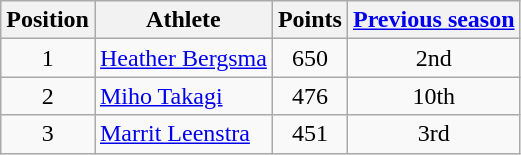<table class="wikitable">
<tr>
<th>Position</th>
<th>Athlete</th>
<th>Points</th>
<th><a href='#'>Previous season</a></th>
</tr>
<tr align="center">
<td>1</td>
<td align="left"> <a href='#'>Heather Bergsma</a></td>
<td>650</td>
<td>2nd</td>
</tr>
<tr align="center">
<td>2</td>
<td align="left"> <a href='#'>Miho Takagi</a></td>
<td>476</td>
<td>10th</td>
</tr>
<tr align="center">
<td>3</td>
<td align="left"> <a href='#'>Marrit Leenstra</a></td>
<td>451</td>
<td>3rd</td>
</tr>
</table>
